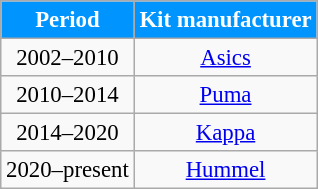<table class="wikitable" style="font-size: 95%; text-align:center;">
<tr>
<th scope=col style="color:white; background:#0094FF;">Period</th>
<th scope=col style="color:white; background:#0094FF;">Kit manufacturer</th>
</tr>
<tr>
<td>2002–2010</td>
<td> <a href='#'>Asics</a></td>
</tr>
<tr>
<td>2010–2014</td>
<td> <a href='#'>Puma</a></td>
</tr>
<tr>
<td>2014–2020</td>
<td> <a href='#'>Kappa</a></td>
</tr>
<tr>
<td>2020–present</td>
<td> <a href='#'>Hummel</a></td>
</tr>
</table>
